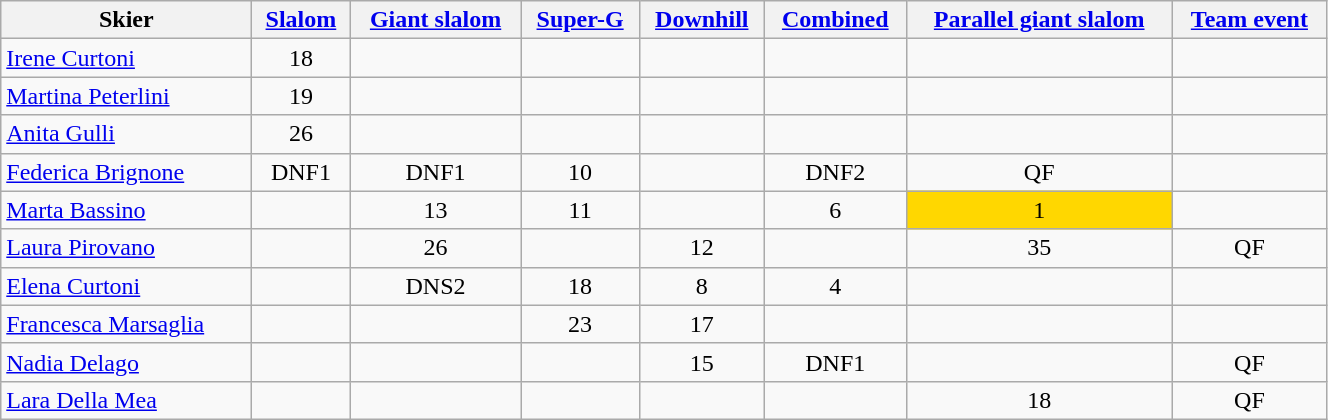<table class="wikitable" width=70% style="font-size:100%; text-align:center;">
<tr>
<th>Skier</th>
<th><a href='#'>Slalom</a></th>
<th><a href='#'>Giant slalom</a></th>
<th><a href='#'>Super-G</a></th>
<th><a href='#'>Downhill</a></th>
<th><a href='#'>Combined</a></th>
<th><a href='#'>Parallel giant slalom</a></th>
<th><a href='#'>Team event</a></th>
</tr>
<tr>
<td align=left><a href='#'>Irene Curtoni</a></td>
<td>18</td>
<td></td>
<td></td>
<td></td>
<td></td>
<td></td>
<td></td>
</tr>
<tr>
<td align=left><a href='#'>Martina Peterlini</a></td>
<td>19</td>
<td></td>
<td></td>
<td></td>
<td></td>
<td></td>
<td></td>
</tr>
<tr>
<td align=left><a href='#'>Anita Gulli</a></td>
<td>26</td>
<td></td>
<td></td>
<td></td>
<td></td>
<td></td>
<td></td>
</tr>
<tr>
<td align=left><a href='#'>Federica Brignone</a></td>
<td>DNF1</td>
<td>DNF1</td>
<td>10</td>
<td></td>
<td>DNF2</td>
<td>QF</td>
<td></td>
</tr>
<tr>
<td align=left><a href='#'>Marta Bassino</a></td>
<td></td>
<td>13</td>
<td>11</td>
<td></td>
<td>6</td>
<td bgcolor=gold>1</td>
<td></td>
</tr>
<tr>
<td align=left><a href='#'>Laura Pirovano</a></td>
<td></td>
<td>26</td>
<td></td>
<td>12</td>
<td></td>
<td>35</td>
<td>QF</td>
</tr>
<tr>
<td align=left><a href='#'>Elena Curtoni</a></td>
<td></td>
<td>DNS2</td>
<td>18</td>
<td>8</td>
<td>4</td>
<td></td>
<td></td>
</tr>
<tr>
<td align=left><a href='#'>Francesca Marsaglia</a></td>
<td></td>
<td></td>
<td>23</td>
<td>17</td>
<td></td>
<td></td>
<td></td>
</tr>
<tr>
<td align=left><a href='#'>Nadia Delago</a></td>
<td></td>
<td></td>
<td></td>
<td>15</td>
<td>DNF1</td>
<td></td>
<td>QF</td>
</tr>
<tr>
<td align=left><a href='#'>Lara Della Mea</a></td>
<td></td>
<td></td>
<td></td>
<td></td>
<td></td>
<td>18</td>
<td>QF</td>
</tr>
</table>
